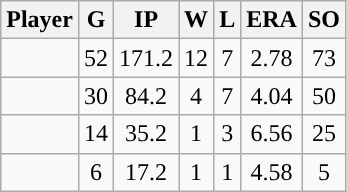<table class="wikitable sortable">
<tr>
<th>Player</th>
<th>G</th>
<th>IP</th>
<th>W</th>
<th>L</th>
<th>ERA</th>
<th>SO</th>
</tr>
<tr align="center">
<td></td>
<td>52</td>
<td>171.2</td>
<td>12</td>
<td>7</td>
<td>2.78</td>
<td>73</td>
</tr>
<tr align="center">
<td></td>
<td>30</td>
<td>84.2</td>
<td>4</td>
<td>7</td>
<td>4.04</td>
<td>50</td>
</tr>
<tr align="center">
<td></td>
<td>14</td>
<td>35.2</td>
<td>1</td>
<td>3</td>
<td>6.56</td>
<td>25</td>
</tr>
<tr align="center">
<td></td>
<td>6</td>
<td>17.2</td>
<td>1</td>
<td>1</td>
<td>4.58</td>
<td>5</td>
</tr>
</table>
